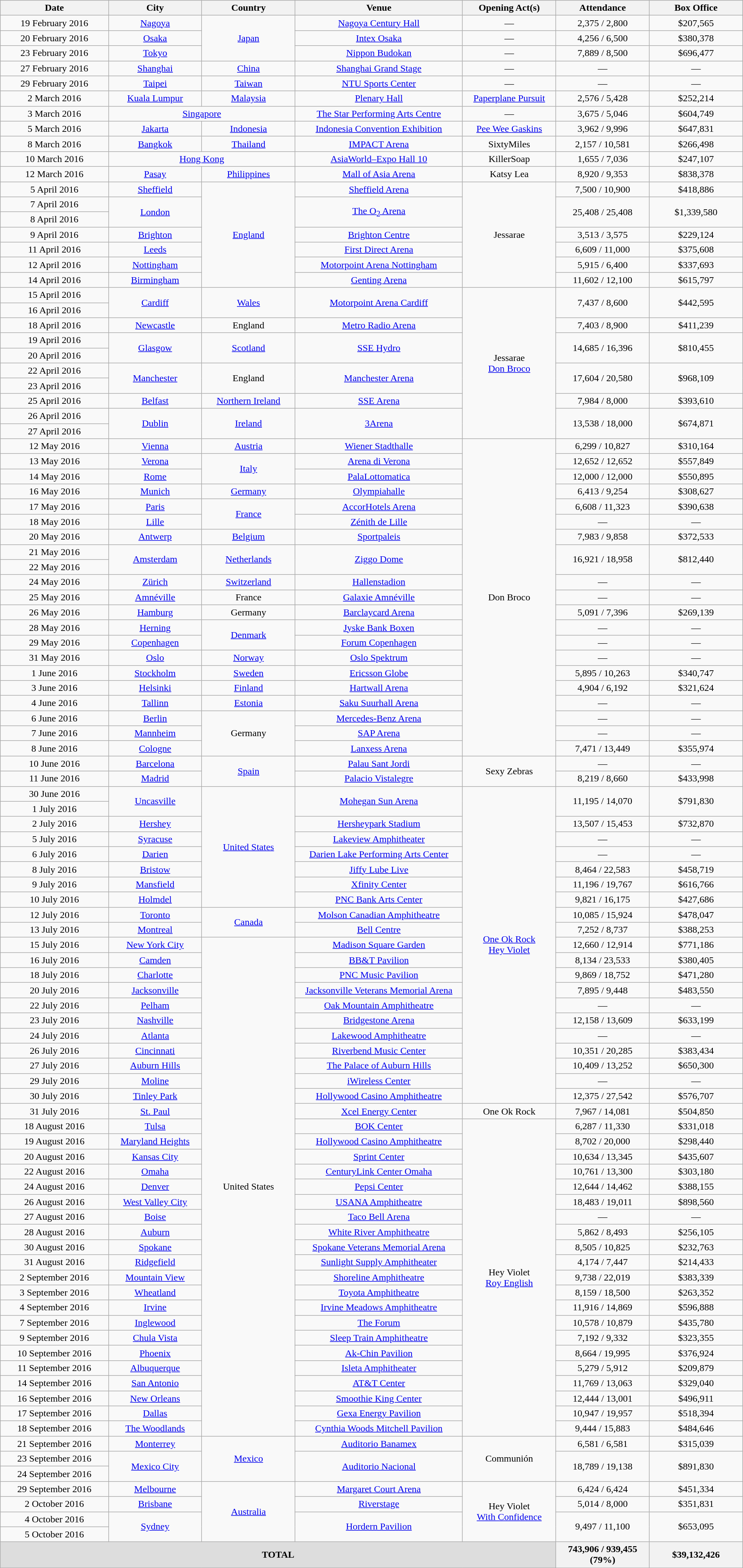<table class="wikitable" style="text-align:center;">
<tr>
<th width="175">Date</th>
<th width="150">City</th>
<th width="150">Country</th>
<th width="275">Venue</th>
<th width="150">Opening Act(s)</th>
<th width="150">Attendance</th>
<th width="150">Box Office</th>
</tr>
<tr>
<td>19 February 2016</td>
<td><a href='#'>Nagoya</a></td>
<td rowspan="3"><a href='#'>Japan</a></td>
<td><a href='#'>Nagoya Century Hall</a></td>
<td>—</td>
<td>2,375 / 2,800</td>
<td>$207,565</td>
</tr>
<tr>
<td>20 February 2016</td>
<td><a href='#'>Osaka</a></td>
<td><a href='#'>Intex Osaka</a></td>
<td>—</td>
<td>4,256 / 6,500</td>
<td>$380,378</td>
</tr>
<tr>
<td>23 February 2016</td>
<td><a href='#'>Tokyo</a></td>
<td><a href='#'>Nippon Budokan</a></td>
<td>—</td>
<td>7,889 / 8,500</td>
<td>$696,477</td>
</tr>
<tr>
<td>27 February 2016</td>
<td><a href='#'>Shanghai</a></td>
<td><a href='#'>China</a></td>
<td><a href='#'>Shanghai Grand Stage</a></td>
<td>—</td>
<td>—</td>
<td>—</td>
</tr>
<tr>
<td>29 February 2016</td>
<td><a href='#'>Taipei</a></td>
<td><a href='#'>Taiwan</a></td>
<td><a href='#'>NTU Sports Center</a></td>
<td>—</td>
<td>—</td>
<td>—</td>
</tr>
<tr>
<td>2 March 2016</td>
<td><a href='#'>Kuala Lumpur</a></td>
<td><a href='#'>Malaysia</a></td>
<td><a href='#'>Plenary Hall</a></td>
<td><a href='#'>Paperplane Pursuit</a></td>
<td>2,576 / 5,428</td>
<td>$252,214</td>
</tr>
<tr>
<td>3 March 2016</td>
<td colspan="2"><a href='#'>Singapore</a></td>
<td><a href='#'>The Star Performing Arts Centre</a></td>
<td>—</td>
<td>3,675 / 5,046</td>
<td>$604,749</td>
</tr>
<tr>
<td>5 March 2016</td>
<td><a href='#'>Jakarta</a></td>
<td><a href='#'>Indonesia</a></td>
<td><a href='#'>Indonesia Convention Exhibition</a></td>
<td><a href='#'>Pee Wee Gaskins</a></td>
<td>3,962 / 9,996</td>
<td>$647,831</td>
</tr>
<tr>
<td>8 March 2016</td>
<td><a href='#'>Bangkok</a></td>
<td><a href='#'>Thailand</a></td>
<td><a href='#'>IMPACT Arena</a></td>
<td>SixtyMiles</td>
<td>2,157 / 10,581</td>
<td>$266,498</td>
</tr>
<tr>
<td>10 March 2016</td>
<td colspan="2"><a href='#'>Hong Kong</a></td>
<td><a href='#'>AsiaWorld–Expo Hall 10</a></td>
<td>KillerSoap</td>
<td>1,655 / 7,036</td>
<td>$247,107</td>
</tr>
<tr>
<td>12 March 2016</td>
<td><a href='#'>Pasay</a></td>
<td><a href='#'>Philippines</a></td>
<td><a href='#'>Mall of Asia Arena</a></td>
<td>Katsy Lea</td>
<td>8,920 / 9,353</td>
<td>$838,378</td>
</tr>
<tr>
<td>5 April 2016</td>
<td><a href='#'>Sheffield</a></td>
<td rowspan="7"><a href='#'>England</a></td>
<td><a href='#'>Sheffield Arena</a></td>
<td rowspan="7">Jessarae</td>
<td>7,500 / 10,900</td>
<td>$418,886</td>
</tr>
<tr>
<td>7 April 2016</td>
<td rowspan="2"><a href='#'>London</a></td>
<td rowspan="2"><a href='#'>The O<sub>2</sub> Arena</a></td>
<td rowspan="2">25,408 / 25,408</td>
<td rowspan="2">$1,339,580</td>
</tr>
<tr>
<td>8 April 2016</td>
</tr>
<tr>
<td>9 April 2016</td>
<td><a href='#'>Brighton</a></td>
<td><a href='#'>Brighton Centre</a></td>
<td>3,513 / 3,575</td>
<td>$229,124</td>
</tr>
<tr>
<td>11 April 2016</td>
<td><a href='#'>Leeds</a></td>
<td><a href='#'>First Direct Arena</a></td>
<td>6,609 / 11,000</td>
<td>$375,608</td>
</tr>
<tr>
<td>12 April 2016</td>
<td><a href='#'>Nottingham</a></td>
<td><a href='#'>Motorpoint Arena Nottingham</a></td>
<td>5,915 / 6,400</td>
<td>$337,693</td>
</tr>
<tr>
<td>14 April 2016</td>
<td><a href='#'>Birmingham</a></td>
<td><a href='#'>Genting Arena</a></td>
<td>11,602 / 12,100</td>
<td>$615,797</td>
</tr>
<tr>
<td>15 April 2016</td>
<td rowspan="2"><a href='#'>Cardiff</a></td>
<td rowspan="2"><a href='#'>Wales</a></td>
<td rowspan="2"><a href='#'>Motorpoint Arena Cardiff</a></td>
<td rowspan="10">Jessarae<br><a href='#'>Don Broco</a></td>
<td rowspan="2">7,437 / 8,600</td>
<td rowspan="2">$442,595</td>
</tr>
<tr>
<td>16 April 2016</td>
</tr>
<tr>
<td>18 April 2016</td>
<td><a href='#'>Newcastle</a></td>
<td>England</td>
<td><a href='#'>Metro Radio Arena</a></td>
<td>7,403 / 8,900</td>
<td>$411,239</td>
</tr>
<tr>
<td>19 April 2016</td>
<td rowspan="2"><a href='#'>Glasgow</a></td>
<td rowspan="2"><a href='#'>Scotland</a></td>
<td rowspan="2"><a href='#'>SSE Hydro</a></td>
<td rowspan="2">14,685 / 16,396</td>
<td rowspan="2">$810,455</td>
</tr>
<tr>
<td>20 April 2016</td>
</tr>
<tr>
<td>22 April 2016</td>
<td rowspan="2"><a href='#'>Manchester</a></td>
<td rowspan="2">England</td>
<td rowspan="2"><a href='#'>Manchester Arena</a></td>
<td rowspan="2">17,604 / 20,580</td>
<td rowspan="2">$968,109</td>
</tr>
<tr>
<td>23 April 2016</td>
</tr>
<tr>
<td>25 April 2016</td>
<td><a href='#'>Belfast</a></td>
<td><a href='#'>Northern Ireland</a></td>
<td><a href='#'>SSE Arena</a></td>
<td>7,984 / 8,000</td>
<td>$393,610</td>
</tr>
<tr>
<td>26 April 2016</td>
<td rowspan="2"><a href='#'>Dublin</a></td>
<td rowspan="2"><a href='#'>Ireland</a></td>
<td rowspan="2"><a href='#'>3Arena</a></td>
<td rowspan="2">13,538 / 18,000</td>
<td rowspan="2">$674,871</td>
</tr>
<tr>
<td>27 April 2016</td>
</tr>
<tr>
<td>12 May 2016</td>
<td><a href='#'>Vienna</a></td>
<td><a href='#'>Austria</a></td>
<td><a href='#'>Wiener Stadthalle</a></td>
<td rowspan="21">Don Broco</td>
<td>6,299 / 10,827</td>
<td>$310,164</td>
</tr>
<tr>
<td>13 May 2016</td>
<td><a href='#'>Verona</a></td>
<td rowspan="2"><a href='#'>Italy</a></td>
<td><a href='#'>Arena di Verona</a></td>
<td>12,652 / 12,652</td>
<td>$557,849</td>
</tr>
<tr>
<td>14 May 2016</td>
<td><a href='#'>Rome</a></td>
<td><a href='#'>PalaLottomatica</a></td>
<td>12,000 / 12,000</td>
<td>$550,895</td>
</tr>
<tr>
<td>16 May 2016</td>
<td><a href='#'>Munich</a></td>
<td><a href='#'>Germany</a></td>
<td><a href='#'>Olympiahalle</a></td>
<td>6,413 / 9,254</td>
<td>$308,627</td>
</tr>
<tr>
<td>17 May 2016</td>
<td><a href='#'>Paris</a></td>
<td rowspan="2"><a href='#'>France</a></td>
<td><a href='#'>AccorHotels Arena</a></td>
<td>6,608 / 11,323</td>
<td>$390,638</td>
</tr>
<tr>
<td>18 May 2016</td>
<td><a href='#'>Lille</a></td>
<td><a href='#'>Zénith de Lille</a></td>
<td>—</td>
<td>—</td>
</tr>
<tr>
<td>20 May 2016</td>
<td><a href='#'>Antwerp</a></td>
<td><a href='#'>Belgium</a></td>
<td><a href='#'>Sportpaleis</a></td>
<td>7,983 / 9,858</td>
<td>$372,533</td>
</tr>
<tr>
<td>21 May 2016</td>
<td rowspan="2"><a href='#'>Amsterdam</a></td>
<td rowspan="2"><a href='#'>Netherlands</a></td>
<td rowspan="2"><a href='#'>Ziggo Dome</a></td>
<td rowspan="2">16,921 / 18,958</td>
<td rowspan="2">$812,440</td>
</tr>
<tr>
<td>22 May 2016</td>
</tr>
<tr>
<td>24 May 2016</td>
<td><a href='#'>Zürich</a></td>
<td><a href='#'>Switzerland</a></td>
<td><a href='#'>Hallenstadion</a></td>
<td>—</td>
<td>—</td>
</tr>
<tr>
<td>25 May 2016</td>
<td><a href='#'>Amnéville</a></td>
<td>France</td>
<td><a href='#'>Galaxie Amnéville</a></td>
<td>—</td>
<td>—</td>
</tr>
<tr>
<td>26 May 2016</td>
<td><a href='#'>Hamburg</a></td>
<td>Germany</td>
<td><a href='#'>Barclaycard Arena</a></td>
<td>5,091 / 7,396</td>
<td>$269,139</td>
</tr>
<tr>
<td>28 May 2016</td>
<td><a href='#'>Herning</a></td>
<td rowspan="2"><a href='#'>Denmark</a></td>
<td><a href='#'>Jyske Bank Boxen</a></td>
<td>—</td>
<td>—</td>
</tr>
<tr>
<td>29 May 2016</td>
<td><a href='#'>Copenhagen</a></td>
<td><a href='#'>Forum Copenhagen</a></td>
<td>—</td>
<td>—</td>
</tr>
<tr>
<td>31 May 2016</td>
<td><a href='#'>Oslo</a></td>
<td><a href='#'>Norway</a></td>
<td><a href='#'>Oslo Spektrum</a></td>
<td>—</td>
<td>—</td>
</tr>
<tr>
<td>1 June 2016</td>
<td><a href='#'>Stockholm</a></td>
<td><a href='#'>Sweden</a></td>
<td><a href='#'>Ericsson Globe</a></td>
<td>5,895 / 10,263</td>
<td>$340,747</td>
</tr>
<tr>
<td>3 June 2016</td>
<td><a href='#'>Helsinki</a></td>
<td><a href='#'>Finland</a></td>
<td><a href='#'>Hartwall Arena</a></td>
<td>4,904 / 6,192</td>
<td>$321,624</td>
</tr>
<tr>
<td>4 June 2016</td>
<td><a href='#'>Tallinn</a></td>
<td><a href='#'>Estonia</a></td>
<td><a href='#'>Saku Suurhall Arena</a></td>
<td>—</td>
<td>—</td>
</tr>
<tr>
<td>6 June 2016</td>
<td><a href='#'>Berlin</a></td>
<td rowspan="3">Germany</td>
<td><a href='#'>Mercedes-Benz Arena</a></td>
<td>—</td>
<td>—</td>
</tr>
<tr>
<td>7 June 2016</td>
<td><a href='#'>Mannheim</a></td>
<td><a href='#'>SAP Arena</a></td>
<td>—</td>
<td>—</td>
</tr>
<tr>
<td>8 June 2016</td>
<td><a href='#'>Cologne</a></td>
<td><a href='#'>Lanxess Arena</a></td>
<td>7,471 / 13,449</td>
<td>$355,974</td>
</tr>
<tr>
<td>10 June 2016</td>
<td><a href='#'>Barcelona</a></td>
<td rowspan="2"><a href='#'>Spain</a></td>
<td><a href='#'>Palau Sant Jordi</a></td>
<td rowspan="2">Sexy Zebras</td>
<td>—</td>
<td>—</td>
</tr>
<tr>
<td>11 June 2016</td>
<td><a href='#'>Madrid</a></td>
<td><a href='#'>Palacio Vistalegre</a></td>
<td>8,219 / 8,660</td>
<td>$433,998</td>
</tr>
<tr>
<td>30 June 2016</td>
<td rowspan="2"><a href='#'>Uncasville</a></td>
<td rowspan="8"><a href='#'>United States</a></td>
<td rowspan="2"><a href='#'>Mohegan Sun Arena</a></td>
<td rowspan="21"><a href='#'>One Ok Rock</a> <br> <a href='#'>Hey Violet</a></td>
<td rowspan="2">11,195 / 14,070</td>
<td rowspan="2">$791,830</td>
</tr>
<tr>
<td>1 July 2016</td>
</tr>
<tr>
<td>2 July 2016</td>
<td><a href='#'>Hershey</a></td>
<td><a href='#'>Hersheypark Stadium</a></td>
<td>13,507 / 15,453</td>
<td>$732,870</td>
</tr>
<tr>
<td>5 July 2016</td>
<td><a href='#'>Syracuse</a></td>
<td><a href='#'>Lakeview Amphitheater</a></td>
<td>—</td>
<td>—</td>
</tr>
<tr>
<td>6 July 2016</td>
<td><a href='#'>Darien</a></td>
<td><a href='#'>Darien Lake Performing Arts Center</a></td>
<td>—</td>
<td>—</td>
</tr>
<tr>
<td>8 July 2016</td>
<td><a href='#'>Bristow</a></td>
<td><a href='#'>Jiffy Lube Live</a></td>
<td>8,464 / 22,583</td>
<td>$458,719</td>
</tr>
<tr>
<td>9 July 2016</td>
<td><a href='#'>Mansfield</a></td>
<td><a href='#'>Xfinity Center</a></td>
<td>11,196 / 19,767</td>
<td>$616,766</td>
</tr>
<tr>
<td>10 July 2016</td>
<td><a href='#'>Holmdel</a></td>
<td><a href='#'>PNC Bank Arts Center</a></td>
<td>9,821 / 16,175</td>
<td>$427,686</td>
</tr>
<tr>
<td>12 July 2016</td>
<td><a href='#'>Toronto</a></td>
<td rowspan="2"><a href='#'>Canada</a></td>
<td><a href='#'>Molson Canadian Amphitheatre</a></td>
<td>10,085 / 15,924</td>
<td>$478,047</td>
</tr>
<tr>
<td>13 July 2016</td>
<td><a href='#'>Montreal</a></td>
<td><a href='#'>Bell Centre</a></td>
<td>7,252 / 8,737</td>
<td>$388,253</td>
</tr>
<tr>
<td>15 July 2016</td>
<td><a href='#'>New York City</a></td>
<td rowspan="33">United States</td>
<td><a href='#'>Madison Square Garden</a></td>
<td>12,660 / 12,914</td>
<td>$771,186</td>
</tr>
<tr>
<td>16 July 2016</td>
<td><a href='#'>Camden</a></td>
<td><a href='#'>BB&T Pavilion</a></td>
<td>8,134 / 23,533</td>
<td>$380,405</td>
</tr>
<tr>
<td>18 July 2016</td>
<td><a href='#'>Charlotte</a></td>
<td><a href='#'>PNC Music Pavilion</a></td>
<td>9,869 / 18,752</td>
<td>$471,280</td>
</tr>
<tr>
<td>20 July 2016</td>
<td><a href='#'>Jacksonville</a></td>
<td><a href='#'>Jacksonville Veterans Memorial Arena</a></td>
<td>7,895 / 9,448</td>
<td>$483,550</td>
</tr>
<tr>
<td>22 July 2016</td>
<td><a href='#'>Pelham</a></td>
<td><a href='#'>Oak Mountain Amphitheatre</a></td>
<td>—</td>
<td>—</td>
</tr>
<tr>
<td>23 July 2016</td>
<td><a href='#'>Nashville</a></td>
<td><a href='#'>Bridgestone Arena</a></td>
<td>12,158 / 13,609</td>
<td>$633,199</td>
</tr>
<tr>
<td>24 July 2016</td>
<td><a href='#'>Atlanta</a></td>
<td><a href='#'>Lakewood Amphitheatre</a></td>
<td>—</td>
<td>—</td>
</tr>
<tr>
<td>26 July 2016</td>
<td><a href='#'>Cincinnati</a></td>
<td><a href='#'>Riverbend Music Center</a></td>
<td>10,351 / 20,285</td>
<td>$383,434</td>
</tr>
<tr>
<td>27 July 2016</td>
<td><a href='#'>Auburn Hills</a></td>
<td><a href='#'>The Palace of Auburn Hills</a></td>
<td>10,409 / 13,252</td>
<td>$650,300</td>
</tr>
<tr>
<td>29 July 2016</td>
<td><a href='#'>Moline</a></td>
<td><a href='#'>iWireless Center</a></td>
<td>—</td>
<td>—</td>
</tr>
<tr>
<td>30 July 2016</td>
<td><a href='#'>Tinley Park</a></td>
<td><a href='#'>Hollywood Casino Amphitheatre</a></td>
<td>12,375 / 27,542</td>
<td>$576,707</td>
</tr>
<tr>
<td>31 July 2016</td>
<td><a href='#'>St. Paul</a></td>
<td><a href='#'>Xcel Energy Center</a></td>
<td>One Ok Rock</td>
<td>7,967 / 14,081</td>
<td>$504,850</td>
</tr>
<tr>
<td>18 August 2016</td>
<td><a href='#'>Tulsa</a></td>
<td><a href='#'>BOK Center</a></td>
<td rowspan="21">Hey Violet<br><a href='#'>Roy English</a></td>
<td>6,287 / 11,330</td>
<td>$331,018</td>
</tr>
<tr>
<td>19 August 2016</td>
<td><a href='#'>Maryland Heights</a></td>
<td><a href='#'>Hollywood Casino Amphitheatre</a></td>
<td>8,702 / 20,000</td>
<td>$298,440</td>
</tr>
<tr>
<td>20 August 2016</td>
<td><a href='#'>Kansas City</a></td>
<td><a href='#'>Sprint Center</a></td>
<td>10,634 / 13,345</td>
<td>$435,607</td>
</tr>
<tr>
<td>22 August 2016</td>
<td><a href='#'>Omaha</a></td>
<td><a href='#'>CenturyLink Center Omaha</a></td>
<td>10,761 / 13,300</td>
<td>$303,180</td>
</tr>
<tr>
<td>24 August 2016</td>
<td><a href='#'>Denver</a></td>
<td><a href='#'>Pepsi Center</a></td>
<td>12,644 / 14,462</td>
<td>$388,155</td>
</tr>
<tr>
<td>26 August 2016</td>
<td><a href='#'>West Valley City</a></td>
<td><a href='#'>USANA Amphitheatre</a></td>
<td>18,483 / 19,011</td>
<td>$898,560</td>
</tr>
<tr>
<td>27 August 2016</td>
<td><a href='#'>Boise</a></td>
<td><a href='#'>Taco Bell Arena</a></td>
<td>—</td>
<td>—</td>
</tr>
<tr>
<td>28 August 2016</td>
<td><a href='#'>Auburn</a></td>
<td><a href='#'>White River Amphitheatre</a></td>
<td>5,862 / 8,493</td>
<td>$256,105</td>
</tr>
<tr>
<td>30 August 2016</td>
<td><a href='#'>Spokane</a></td>
<td><a href='#'>Spokane Veterans Memorial Arena</a></td>
<td>8,505 / 10,825</td>
<td>$232,763</td>
</tr>
<tr>
<td>31 August 2016</td>
<td><a href='#'>Ridgefield</a></td>
<td><a href='#'>Sunlight Supply Amphitheater</a></td>
<td>4,174 / 7,447</td>
<td>$214,433</td>
</tr>
<tr>
<td>2 September 2016</td>
<td><a href='#'>Mountain View</a></td>
<td><a href='#'>Shoreline Amphitheatre</a></td>
<td>9,738 / 22,019</td>
<td>$383,339</td>
</tr>
<tr>
<td>3 September 2016</td>
<td><a href='#'>Wheatland</a></td>
<td><a href='#'>Toyota Amphitheatre</a></td>
<td>8,159 / 18,500</td>
<td>$263,352</td>
</tr>
<tr>
<td>4 September 2016</td>
<td><a href='#'>Irvine</a></td>
<td><a href='#'>Irvine Meadows Amphitheatre</a></td>
<td>11,916 / 14,869</td>
<td>$596,888</td>
</tr>
<tr>
<td>7 September 2016</td>
<td><a href='#'>Inglewood</a></td>
<td><a href='#'>The Forum</a></td>
<td>10,578 / 10,879</td>
<td>$435,780</td>
</tr>
<tr>
<td>9 September 2016</td>
<td><a href='#'>Chula Vista</a></td>
<td><a href='#'>Sleep Train Amphitheatre</a></td>
<td>7,192 / 9,332</td>
<td>$323,355</td>
</tr>
<tr>
<td>10 September 2016</td>
<td><a href='#'>Phoenix</a></td>
<td><a href='#'>Ak-Chin Pavilion</a></td>
<td>8,664 / 19,995</td>
<td>$376,924</td>
</tr>
<tr>
<td>11 September 2016</td>
<td><a href='#'>Albuquerque</a></td>
<td><a href='#'>Isleta Amphitheater</a></td>
<td>5,279 / 5,912</td>
<td>$209,879</td>
</tr>
<tr>
<td>14 September 2016</td>
<td><a href='#'>San Antonio</a></td>
<td><a href='#'>AT&T Center</a></td>
<td>11,769 / 13,063</td>
<td>$329,040</td>
</tr>
<tr>
<td>16 September 2016</td>
<td><a href='#'>New Orleans</a></td>
<td><a href='#'>Smoothie King Center</a></td>
<td>12,444 / 13,001</td>
<td>$496,911</td>
</tr>
<tr>
<td>17 September 2016</td>
<td><a href='#'>Dallas</a></td>
<td><a href='#'>Gexa Energy Pavilion</a></td>
<td>10,947 / 19,957</td>
<td>$518,394</td>
</tr>
<tr>
<td>18 September 2016</td>
<td><a href='#'>The Woodlands</a></td>
<td><a href='#'>Cynthia Woods Mitchell Pavilion</a></td>
<td>9,444 / 15,883</td>
<td>$484,646</td>
</tr>
<tr>
<td>21 September 2016</td>
<td><a href='#'>Monterrey</a></td>
<td rowspan="3"><a href='#'>Mexico</a></td>
<td><a href='#'>Auditorio Banamex</a></td>
<td rowspan="3">Communión</td>
<td>6,581 / 6,581</td>
<td>$315,039</td>
</tr>
<tr>
<td>23 September 2016</td>
<td rowspan="2"><a href='#'>Mexico City</a></td>
<td rowspan="2"><a href='#'>Auditorio Nacional</a></td>
<td rowspan="2">18,789 / 19,138</td>
<td rowspan="2">$891,830</td>
</tr>
<tr>
<td>24 September 2016</td>
</tr>
<tr>
<td>29 September 2016</td>
<td><a href='#'>Melbourne</a></td>
<td rowspan="4"><a href='#'>Australia</a></td>
<td><a href='#'>Margaret Court Arena</a></td>
<td rowspan="4">Hey Violet <br> <a href='#'>With Confidence</a></td>
<td>6,424 / 6,424</td>
<td>$451,334</td>
</tr>
<tr>
<td>2 October 2016</td>
<td><a href='#'>Brisbane</a></td>
<td><a href='#'>Riverstage</a></td>
<td>5,014 / 8,000</td>
<td>$351,831</td>
</tr>
<tr>
<td>4 October 2016</td>
<td rowspan="2"><a href='#'>Sydney</a></td>
<td rowspan="2"><a href='#'>Hordern Pavilion</a></td>
<td rowspan="2">9,497 / 11,100</td>
<td rowspan="2">$653,095</td>
</tr>
<tr>
<td>5 October 2016</td>
</tr>
<tr>
<th colspan="5" style="background:#ddd;">TOTAL</th>
<th>743,906 / 939,455 <br> (79%)</th>
<th>$39,132,426</th>
</tr>
<tr>
</tr>
</table>
